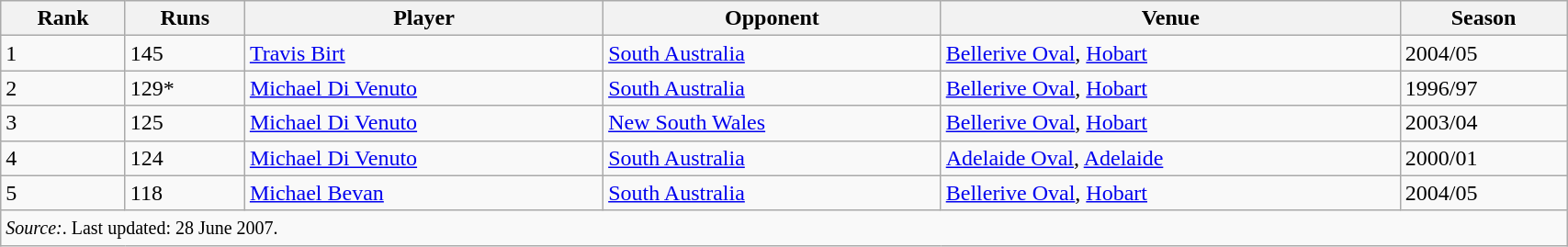<table class="wikitable" width=90%>
<tr>
<th>Rank</th>
<th>Runs</th>
<th>Player</th>
<th>Opponent</th>
<th>Venue</th>
<th>Season</th>
</tr>
<tr>
<td>1</td>
<td>145</td>
<td><a href='#'>Travis Birt</a></td>
<td><a href='#'>South Australia</a></td>
<td><a href='#'>Bellerive Oval</a>, <a href='#'>Hobart</a></td>
<td>2004/05</td>
</tr>
<tr>
<td>2</td>
<td>129*</td>
<td><a href='#'>Michael Di Venuto</a></td>
<td><a href='#'>South Australia</a></td>
<td><a href='#'>Bellerive Oval</a>, <a href='#'>Hobart</a></td>
<td>1996/97</td>
</tr>
<tr>
<td>3</td>
<td>125</td>
<td><a href='#'>Michael Di Venuto</a></td>
<td><a href='#'>New South Wales</a></td>
<td><a href='#'>Bellerive Oval</a>, <a href='#'>Hobart</a></td>
<td>2003/04</td>
</tr>
<tr>
<td>4</td>
<td>124</td>
<td><a href='#'>Michael Di Venuto</a></td>
<td><a href='#'>South Australia</a></td>
<td><a href='#'>Adelaide Oval</a>, <a href='#'>Adelaide</a></td>
<td>2000/01</td>
</tr>
<tr>
<td>5</td>
<td>118</td>
<td><a href='#'>Michael Bevan</a></td>
<td><a href='#'>South Australia</a></td>
<td><a href='#'>Bellerive Oval</a>, <a href='#'>Hobart</a></td>
<td>2004/05</td>
</tr>
<tr>
<td colspan=6><small><em>Source:</em>. Last updated: 28 June 2007.</small></td>
</tr>
</table>
